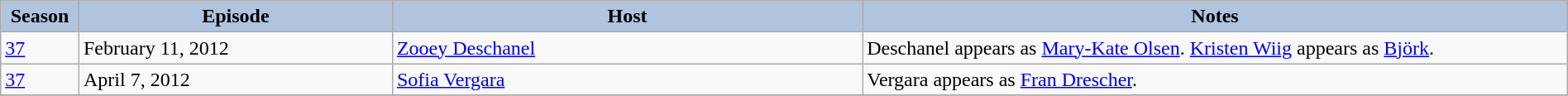<table class="wikitable" style="width:100%;">
<tr>
<th style="background:#B0C4DE;" width="5%">Season</th>
<th style="background:#B0C4DE;" width="20%">Episode</th>
<th style="background:#B0C4DE;" width="30%">Host</th>
<th style="background:#B0C4DE;" width="45%">Notes</th>
</tr>
<tr>
<td><a href='#'>37</a></td>
<td>February 11, 2012</td>
<td><a href='#'>Zooey Deschanel</a></td>
<td>Deschanel appears as <a href='#'>Mary-Kate Olsen</a>. <a href='#'>Kristen Wiig</a> appears as <a href='#'>Björk</a>.</td>
</tr>
<tr>
<td><a href='#'>37</a></td>
<td>April 7, 2012</td>
<td><a href='#'>Sofia Vergara</a></td>
<td>Vergara appears as <a href='#'>Fran Drescher</a>.</td>
</tr>
<tr>
</tr>
</table>
